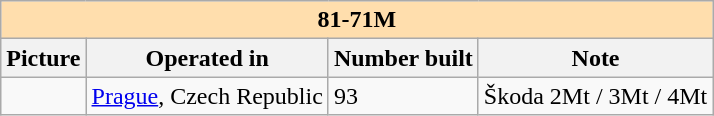<table class="wikitable">
<tr>
<th colspan="5" style="background: #ffdead;">81-71M</th>
</tr>
<tr>
<th>Picture</th>
<th>Operated in</th>
<th>Number built</th>
<th>Note</th>
</tr>
<tr>
<td></td>
<td> <a href='#'>Prague</a>, Czech Republic</td>
<td>93</td>
<td>Škoda 2Mt / 3Mt / 4Mt</td>
</tr>
</table>
